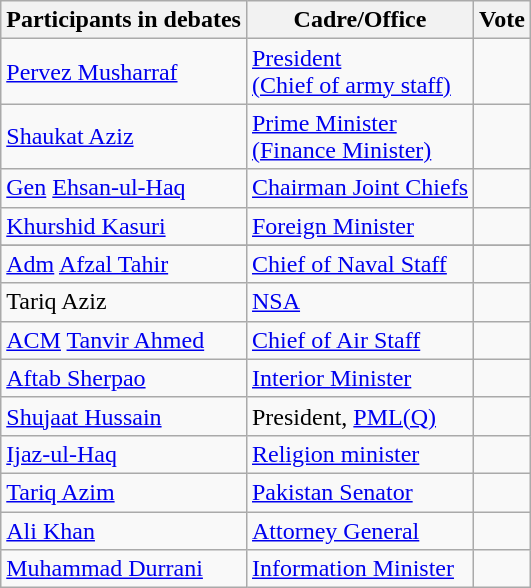<table class="wikitable floatright">
<tr>
<th>Participants in debates</th>
<th>Cadre/Office</th>
<th>Vote</th>
</tr>
<tr>
<td><a href='#'>Pervez Musharraf</a></td>
<td><a href='#'>President</a><br><a href='#'>(Chief of army staff)</a></td>
<td></td>
</tr>
<tr>
<td><a href='#'>Shaukat Aziz</a></td>
<td><a href='#'>Prime Minister</a><br><a href='#'>(Finance Minister)</a></td>
<td></td>
</tr>
<tr>
<td><a href='#'>Gen</a> <a href='#'>Ehsan-ul-Haq</a></td>
<td><a href='#'>Chairman Joint Chiefs</a></td>
<td></td>
</tr>
<tr>
<td><a href='#'>Khurshid Kasuri</a></td>
<td><a href='#'>Foreign Minister</a></td>
<td></td>
</tr>
<tr>
</tr>
<tr>
<td><a href='#'>Adm</a> <a href='#'>Afzal Tahir</a></td>
<td><a href='#'>Chief of Naval Staff</a></td>
<td></td>
</tr>
<tr>
<td>Tariq Aziz</td>
<td><a href='#'>NSA</a></td>
<td></td>
</tr>
<tr>
<td><a href='#'>ACM</a> <a href='#'>Tanvir Ahmed</a></td>
<td><a href='#'>Chief of Air Staff</a></td>
<td></td>
</tr>
<tr>
<td><a href='#'>Aftab Sherpao</a></td>
<td><a href='#'>Interior Minister</a></td>
<td></td>
</tr>
<tr>
<td><a href='#'>Shujaat Hussain</a></td>
<td>President, <a href='#'>PML(Q)</a></td>
<td></td>
</tr>
<tr>
<td><a href='#'>Ijaz-ul-Haq</a></td>
<td><a href='#'>Religion minister</a></td>
<td></td>
</tr>
<tr>
<td><a href='#'>Tariq Azim</a></td>
<td><a href='#'>Pakistan Senator</a></td>
<td></td>
</tr>
<tr>
<td><a href='#'>Ali Khan</a></td>
<td><a href='#'>Attorney General</a></td>
<td></td>
</tr>
<tr>
<td><a href='#'>Muhammad Durrani</a></td>
<td><a href='#'>Information Minister</a></td>
<td></td>
</tr>
</table>
